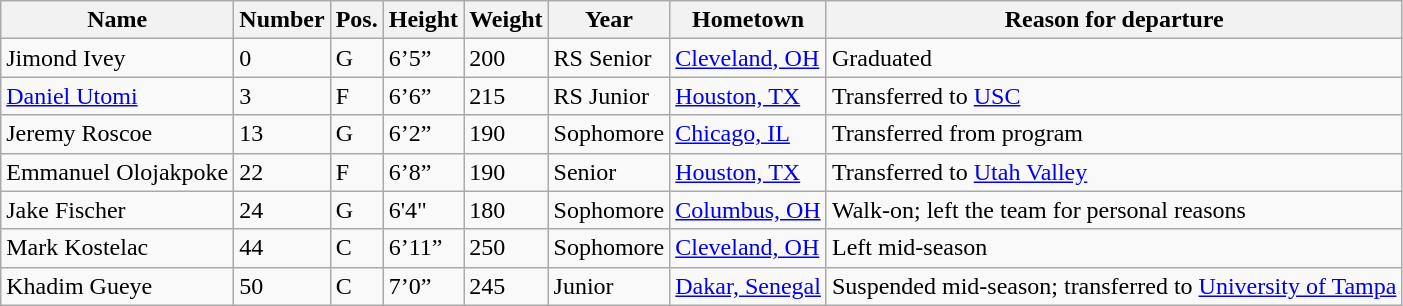<table class="wikitable sortable" border="1">
<tr>
<th>Name</th>
<th>Number</th>
<th>Pos.</th>
<th>Height</th>
<th>Weight</th>
<th>Year</th>
<th>Hometown</th>
<th class="unsortable">Reason for departure</th>
</tr>
<tr>
<td>Jimond Ivey</td>
<td>0</td>
<td>G</td>
<td>6’5”</td>
<td>200</td>
<td>RS Senior</td>
<td><a href='#'>Cleveland, OH</a></td>
<td>Graduated</td>
</tr>
<tr>
<td><a href='#'>Daniel Utomi</a></td>
<td>3</td>
<td>F</td>
<td>6’6”</td>
<td>215</td>
<td>RS Junior</td>
<td><a href='#'>Houston, TX</a></td>
<td>Transferred to <a href='#'>USC</a></td>
</tr>
<tr>
<td>Jeremy Roscoe</td>
<td>13</td>
<td>G</td>
<td>6’2”</td>
<td>190</td>
<td>Sophomore</td>
<td><a href='#'>Chicago, IL</a></td>
<td>Transferred from program</td>
</tr>
<tr>
<td>Emmanuel Olojakpoke</td>
<td>22</td>
<td>F</td>
<td>6’8”</td>
<td>190</td>
<td>Senior</td>
<td><a href='#'>Houston, TX</a></td>
<td>Transferred to <a href='#'>Utah Valley</a></td>
</tr>
<tr>
<td>Jake Fischer</td>
<td>24</td>
<td>G</td>
<td>6'4"</td>
<td>180</td>
<td>Sophomore</td>
<td><a href='#'>Columbus, OH</a></td>
<td>Walk-on; left the team for personal reasons</td>
</tr>
<tr>
<td>Mark Kostelac</td>
<td>44</td>
<td>C</td>
<td>6’11”</td>
<td>250</td>
<td>Sophomore</td>
<td><a href='#'>Cleveland, OH</a></td>
<td>Left mid-season</td>
</tr>
<tr>
<td>Khadim Gueye</td>
<td>50</td>
<td>C</td>
<td>7’0”</td>
<td>245</td>
<td>Junior</td>
<td><a href='#'>Dakar, Senegal</a></td>
<td>Suspended mid-season; transferred to <a href='#'>University of Tampa</a></td>
</tr>
</table>
